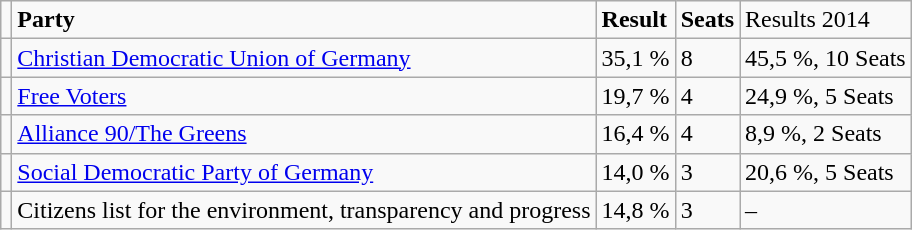<table class="wikitable">
<tr>
<td></td>
<td><strong>Party</strong></td>
<td><strong>Result</strong></td>
<td><strong>Seats</strong></td>
<td>Results 2014</td>
</tr>
<tr>
<td bgcolor=></td>
<td><a href='#'>Christian Democratic Union of Germany</a></td>
<td>35,1 %</td>
<td>8</td>
<td>45,5 %, 10 Seats</td>
</tr>
<tr>
<td bgcolor=></td>
<td><a href='#'>Free Voters</a></td>
<td>19,7 %</td>
<td>4</td>
<td>24,9 %, 5 Seats</td>
</tr>
<tr>
<td bgcolor=></td>
<td><a href='#'>Alliance 90/The Greens</a></td>
<td>16,4 %</td>
<td>4</td>
<td>8,9 %, 2 Seats</td>
</tr>
<tr>
<td bgcolor=></td>
<td><a href='#'>Social Democratic Party of Germany</a></td>
<td>14,0 %</td>
<td>3</td>
<td>20,6 %, 5 Seats</td>
</tr>
<tr>
<td bgcolor=></td>
<td>Citizens list for the environment, transparency and progress</td>
<td>14,8 %</td>
<td>3</td>
<td>–</td>
</tr>
</table>
